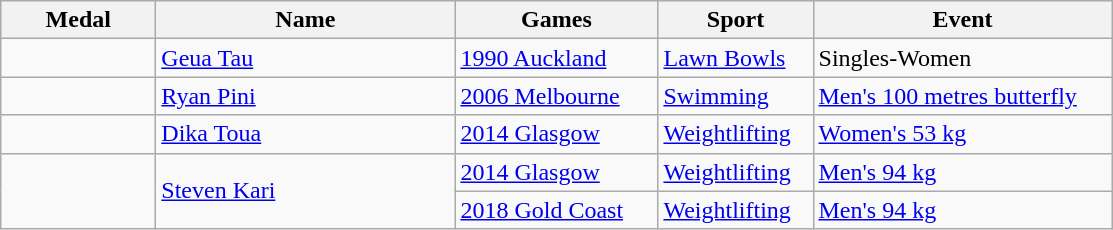<table class="wikitable">
<tr>
<th style="width:6em">Medal</th>
<th style="width:12em">Name</th>
<th style="width:8em">Games</th>
<th style="width:6em">Sport</th>
<th style="width:12em">Event</th>
</tr>
<tr>
<td></td>
<td><a href='#'>Geua Tau</a></td>
<td><a href='#'>1990 Auckland</a></td>
<td><a href='#'>Lawn Bowls</a></td>
<td>Singles-Women</td>
</tr>
<tr>
<td></td>
<td><a href='#'>Ryan Pini</a></td>
<td><a href='#'>2006 Melbourne</a></td>
<td><a href='#'>Swimming</a></td>
<td><a href='#'>Men's 100 metres butterfly</a></td>
</tr>
<tr>
<td></td>
<td><a href='#'>Dika Toua</a></td>
<td><a href='#'>2014 Glasgow</a></td>
<td><a href='#'>Weightlifting</a></td>
<td><a href='#'>Women's 53 kg</a></td>
</tr>
<tr>
<td rowspan=2></td>
<td rowspan=2><a href='#'>Steven Kari</a></td>
<td><a href='#'>2014 Glasgow</a></td>
<td><a href='#'>Weightlifting</a></td>
<td><a href='#'>Men's 94 kg</a></td>
</tr>
<tr>
<td><a href='#'>2018 Gold Coast</a></td>
<td><a href='#'>Weightlifting</a></td>
<td><a href='#'>Men's 94 kg</a></td>
</tr>
</table>
